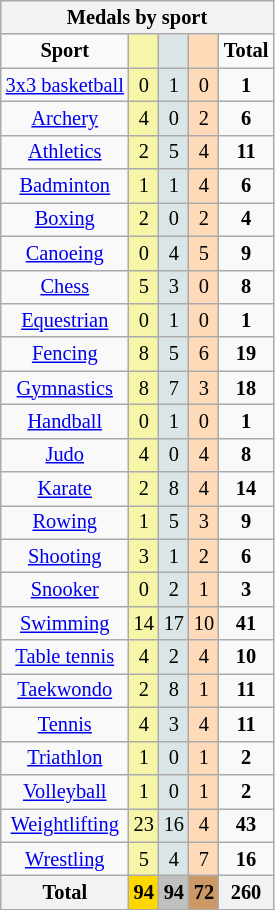<table class="wikitable" style="font-size:85%; text-align:center;">
<tr style="background:#efefef;">
<th colspan=5><strong>Medals by sport</strong></th>
</tr>
<tr>
<td><strong>Sport</strong></td>
<td style="background:#f7f6a8;"></td>
<td style="background:#dce5e5;"></td>
<td style="background:#ffdab9;"></td>
<td><strong>Total</strong></td>
</tr>
<tr>
<td><a href='#'>3x3 basketball</a></td>
<td style="background:#F7F6A8;">0</td>
<td style="background:#DCE5E5;">1</td>
<td style="background:#FFDAB9;">0</td>
<td><strong>1</strong></td>
</tr>
<tr>
<td><a href='#'>Archery</a></td>
<td style="background:#F7F6A8;">4</td>
<td style="background:#DCE5E5;">0</td>
<td style="background:#FFDAB9;">2</td>
<td><strong>6</strong></td>
</tr>
<tr>
<td><a href='#'>Athletics</a></td>
<td style="background:#F7F6A8;">2</td>
<td style="background:#DCE5E5;">5</td>
<td style="background:#FFDAB9;">4</td>
<td><strong>11</strong></td>
</tr>
<tr>
<td><a href='#'>Badminton</a></td>
<td style="background:#F7F6A8;">1</td>
<td style="background:#DCE5E5;">1</td>
<td style="background:#FFDAB9;">4</td>
<td><strong>6</strong></td>
</tr>
<tr>
<td><a href='#'>Boxing</a></td>
<td style="background:#F7F6A8;">2</td>
<td style="background:#DCE5E5;">0</td>
<td style="background:#FFDAB9;">2</td>
<td><strong>4</strong></td>
</tr>
<tr>
<td><a href='#'>Canoeing</a></td>
<td style="background:#F7F6A8;">0</td>
<td style="background:#DCE5E5;">4</td>
<td style="background:#FFDAB9;">5</td>
<td><strong>9</strong></td>
</tr>
<tr>
<td><a href='#'>Chess</a></td>
<td style="background:#F7F6A8;">5</td>
<td style="background:#DCE5E5;">3</td>
<td style="background:#FFDAB9;">0</td>
<td><strong>8</strong></td>
</tr>
<tr>
<td><a href='#'>Equestrian</a></td>
<td style="background:#F7F6A8;">0</td>
<td style="background:#DCE5E5;">1</td>
<td style="background:#FFDAB9;">0</td>
<td><strong>1</strong></td>
</tr>
<tr>
<td><a href='#'>Fencing</a></td>
<td style="background:#F7F6A8;">8</td>
<td style="background:#DCE5E5;">5</td>
<td style="background:#FFDAB9;">6</td>
<td><strong>19</strong></td>
</tr>
<tr>
<td><a href='#'>Gymnastics</a></td>
<td style="background:#F7F6A8;">8</td>
<td style="background:#DCE5E5;">7</td>
<td style="background:#FFDAB9;">3</td>
<td><strong>18</strong></td>
</tr>
<tr>
<td><a href='#'>Handball</a></td>
<td style="background:#F7F6A8;">0</td>
<td style="background:#DCE5E5;">1</td>
<td style="background:#FFDAB9;">0</td>
<td><strong>1</strong></td>
</tr>
<tr>
<td><a href='#'>Judo</a></td>
<td style="background:#F7F6A8;">4</td>
<td style="background:#DCE5E5;">0</td>
<td style="background:#FFDAB9;">4</td>
<td><strong>8</strong></td>
</tr>
<tr>
<td><a href='#'>Karate</a></td>
<td style="background:#F7F6A8;">2</td>
<td style="background:#DCE5E5;">8</td>
<td style="background:#FFDAB9;">4</td>
<td><strong>14</strong></td>
</tr>
<tr>
<td><a href='#'>Rowing</a></td>
<td style="background:#F7F6A8;">1</td>
<td style="background:#DCE5E5;">5</td>
<td style="background:#FFDAB9;">3</td>
<td><strong>9</strong></td>
</tr>
<tr>
<td><a href='#'>Shooting</a></td>
<td style="background:#F7F6A8;">3</td>
<td style="background:#DCE5E5;">1</td>
<td style="background:#FFDAB9;">2</td>
<td><strong>6</strong></td>
</tr>
<tr>
<td><a href='#'>Snooker</a></td>
<td style="background:#F7F6A8;">0</td>
<td style="background:#DCE5E5;">2</td>
<td style="background:#FFDAB9;">1</td>
<td><strong>3</strong></td>
</tr>
<tr>
<td><a href='#'>Swimming</a></td>
<td style="background:#F7F6A8;">14</td>
<td style="background:#DCE5E5;">17</td>
<td style="background:#FFDAB9;">10</td>
<td><strong>41</strong></td>
</tr>
<tr>
<td><a href='#'>Table tennis</a></td>
<td style="background:#F7F6A8;">4</td>
<td style="background:#DCE5E5;">2</td>
<td style="background:#FFDAB9;">4</td>
<td><strong>10</strong></td>
</tr>
<tr>
<td><a href='#'>Taekwondo</a></td>
<td style="background:#F7F6A8;">2</td>
<td style="background:#DCE5E5;">8</td>
<td style="background:#FFDAB9;">1</td>
<td><strong>11</strong></td>
</tr>
<tr>
<td><a href='#'>Tennis</a></td>
<td style="background:#F7F6A8;">4</td>
<td style="background:#DCE5E5;">3</td>
<td style="background:#FFDAB9;">4</td>
<td><strong>11</strong></td>
</tr>
<tr>
<td><a href='#'>Triathlon</a></td>
<td style="background:#F7F6A8;">1</td>
<td style="background:#DCE5E5;">0</td>
<td style="background:#FFDAB9;">1</td>
<td><strong>2</strong></td>
</tr>
<tr>
<td><a href='#'>Volleyball</a></td>
<td style="background:#F7F6A8;">1</td>
<td style="background:#DCE5E5;">0</td>
<td style="background:#FFDAB9;">1</td>
<td><strong>2</strong></td>
</tr>
<tr>
<td><a href='#'>Weightlifting</a></td>
<td style="background:#F7F6A8;">23</td>
<td style="background:#DCE5E5;">16</td>
<td style="background:#FFDAB9;">4</td>
<td><strong>43</strong></td>
</tr>
<tr>
<td><a href='#'>Wrestling</a></td>
<td style="background:#F7F6A8;">5</td>
<td style="background:#DCE5E5;">4</td>
<td style="background:#FFDAB9;">7</td>
<td><strong>16</strong></td>
</tr>
<tr>
<th>Total</th>
<th style="background:gold;">94</th>
<th style="background:silver;">94</th>
<th style="background:#c96;">72</th>
<th>260</th>
</tr>
</table>
